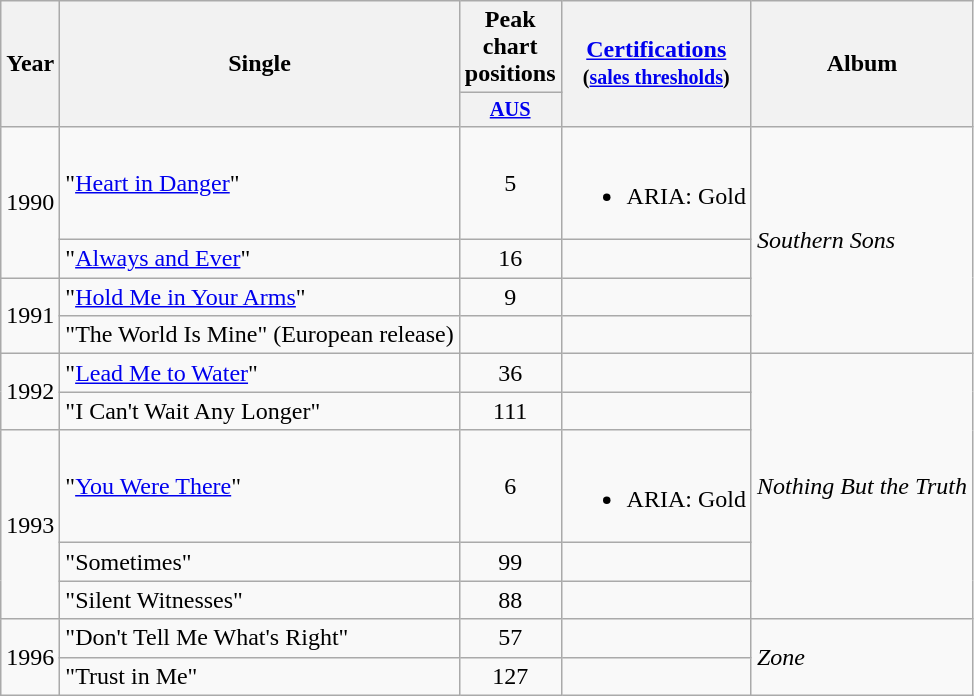<table class="wikitable" style="text-align:center;">
<tr>
<th rowspan="2">Year</th>
<th rowspan="2">Single</th>
<th>Peak chart positions</th>
<th rowspan="2"><a href='#'>Certifications</a><br><small>(<a href='#'>sales thresholds</a>)</small></th>
<th rowspan="2">Album</th>
</tr>
<tr>
<th style="width:3em;font-size:85%;"><a href='#'>AUS</a><br></th>
</tr>
<tr>
<td rowspan="2">1990</td>
<td align="left">"<a href='#'>Heart in Danger</a>"</td>
<td>5</td>
<td><br><ul><li>ARIA: Gold</li></ul></td>
<td align="left" rowspan="4"><em>Southern Sons</em></td>
</tr>
<tr>
<td align="left">"<a href='#'>Always and Ever</a>"</td>
<td>16</td>
<td></td>
</tr>
<tr>
<td rowspan="2">1991</td>
<td align="left">"<a href='#'>Hold Me in Your Arms</a>"</td>
<td>9</td>
<td></td>
</tr>
<tr>
<td align="left">"The World Is Mine" (European release)</td>
<td></td>
<td></td>
</tr>
<tr>
<td rowspan="2">1992</td>
<td align="left">"<a href='#'>Lead Me to Water</a>"</td>
<td>36</td>
<td></td>
<td align="left" rowspan="5"><em>Nothing But the Truth</em></td>
</tr>
<tr>
<td align="left">"I Can't Wait Any Longer"</td>
<td>111</td>
<td></td>
</tr>
<tr>
<td rowspan="3">1993</td>
<td align="left">"<a href='#'>You Were There</a>"</td>
<td>6</td>
<td><br><ul><li>ARIA: Gold</li></ul></td>
</tr>
<tr>
<td align="left">"Sometimes"</td>
<td>99</td>
<td></td>
</tr>
<tr>
<td align="left">"Silent Witnesses"</td>
<td>88</td>
<td></td>
</tr>
<tr>
<td rowspan="2">1996</td>
<td align="left">"Don't Tell Me What's Right"</td>
<td>57</td>
<td></td>
<td align="left" rowspan="2"><em>Zone</em></td>
</tr>
<tr>
<td align="left">"Trust in Me"</td>
<td>127</td>
<td></td>
</tr>
</table>
